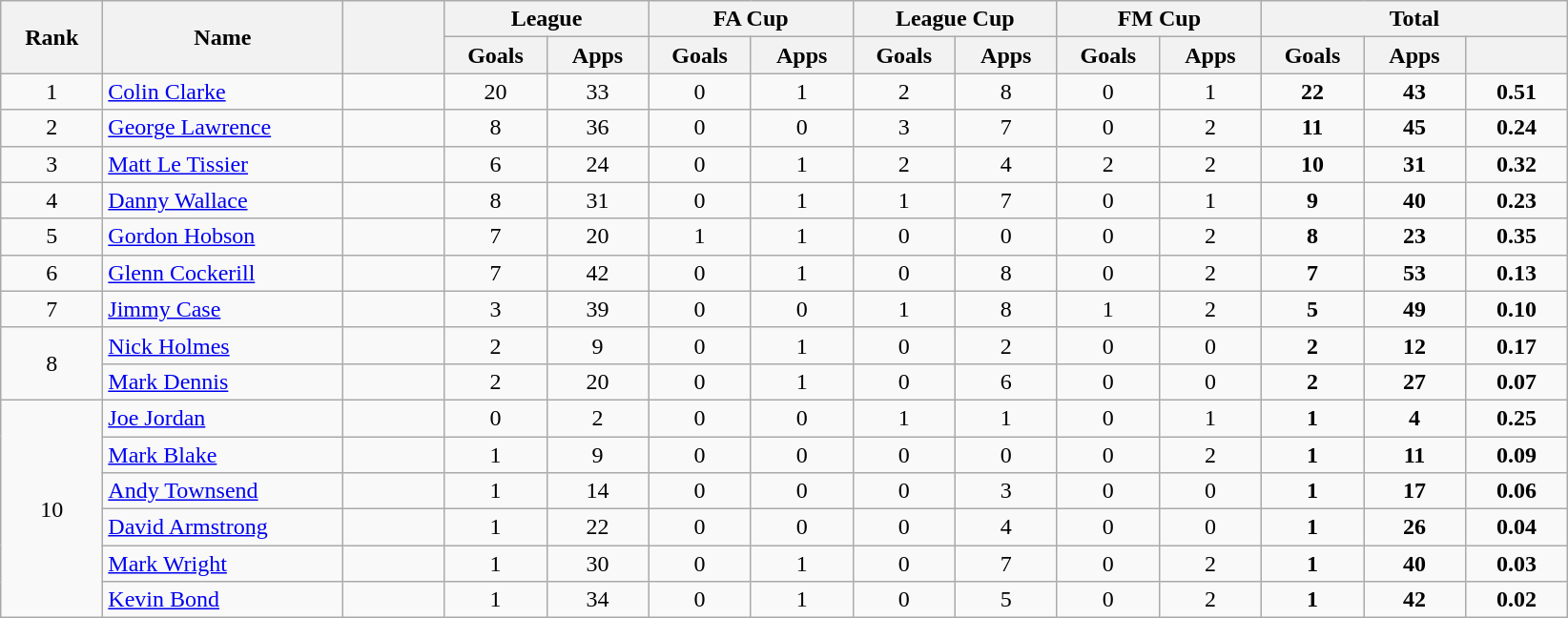<table class="wikitable plainrowheaders" style="text-align:center;">
<tr>
<th scope="col" rowspan="2" style="width:4em;">Rank</th>
<th scope="col" rowspan="2" style="width:10em;">Name</th>
<th scope="col" rowspan="2" style="width:4em;"></th>
<th scope="col" colspan="2">League</th>
<th scope="col" colspan="2">FA Cup</th>
<th scope="col" colspan="2">League Cup</th>
<th scope="col" colspan="2">FM Cup</th>
<th scope="col" colspan="3">Total</th>
</tr>
<tr>
<th scope="col" style="width:4em;">Goals</th>
<th scope="col" style="width:4em;">Apps</th>
<th scope="col" style="width:4em;">Goals</th>
<th scope="col" style="width:4em;">Apps</th>
<th scope="col" style="width:4em;">Goals</th>
<th scope="col" style="width:4em;">Apps</th>
<th scope="col" style="width:4em;">Goals</th>
<th scope="col" style="width:4em;">Apps</th>
<th scope="col" style="width:4em;">Goals</th>
<th scope="col" style="width:4em;">Apps</th>
<th scope="col" style="width:4em;"></th>
</tr>
<tr>
<td>1</td>
<td align="left"><a href='#'>Colin Clarke</a></td>
<td></td>
<td>20</td>
<td>33</td>
<td>0</td>
<td>1</td>
<td>2</td>
<td>8</td>
<td>0</td>
<td>1</td>
<td><strong>22</strong></td>
<td><strong>43</strong></td>
<td><strong>0.51</strong></td>
</tr>
<tr>
<td>2</td>
<td align="left"><a href='#'>George Lawrence</a></td>
<td></td>
<td>8</td>
<td>36</td>
<td>0</td>
<td>0</td>
<td>3</td>
<td>7</td>
<td>0</td>
<td>2</td>
<td><strong>11</strong></td>
<td><strong>45</strong></td>
<td><strong>0.24</strong></td>
</tr>
<tr>
<td>3</td>
<td align="left"><a href='#'>Matt Le Tissier</a></td>
<td></td>
<td>6</td>
<td>24</td>
<td>0</td>
<td>1</td>
<td>2</td>
<td>4</td>
<td>2</td>
<td>2</td>
<td><strong>10</strong></td>
<td><strong>31</strong></td>
<td><strong>0.32</strong></td>
</tr>
<tr>
<td>4</td>
<td align="left"><a href='#'>Danny Wallace</a></td>
<td></td>
<td>8</td>
<td>31</td>
<td>0</td>
<td>1</td>
<td>1</td>
<td>7</td>
<td>0</td>
<td>1</td>
<td><strong>9</strong></td>
<td><strong>40</strong></td>
<td><strong>0.23</strong></td>
</tr>
<tr>
<td>5</td>
<td align="left"><a href='#'>Gordon Hobson</a></td>
<td></td>
<td>7</td>
<td>20</td>
<td>1</td>
<td>1</td>
<td>0</td>
<td>0</td>
<td>0</td>
<td>2</td>
<td><strong>8</strong></td>
<td><strong>23</strong></td>
<td><strong>0.35</strong></td>
</tr>
<tr>
<td>6</td>
<td align="left"><a href='#'>Glenn Cockerill</a></td>
<td></td>
<td>7</td>
<td>42</td>
<td>0</td>
<td>1</td>
<td>0</td>
<td>8</td>
<td>0</td>
<td>2</td>
<td><strong>7</strong></td>
<td><strong>53</strong></td>
<td><strong>0.13</strong></td>
</tr>
<tr>
<td>7</td>
<td align="left"><a href='#'>Jimmy Case</a></td>
<td></td>
<td>3</td>
<td>39</td>
<td>0</td>
<td>0</td>
<td>1</td>
<td>8</td>
<td>1</td>
<td>2</td>
<td><strong>5</strong></td>
<td><strong>49</strong></td>
<td><strong>0.10</strong></td>
</tr>
<tr>
<td rowspan="2">8</td>
<td align="left"><a href='#'>Nick Holmes</a></td>
<td></td>
<td>2</td>
<td>9</td>
<td>0</td>
<td>1</td>
<td>0</td>
<td>2</td>
<td>0</td>
<td>0</td>
<td><strong>2</strong></td>
<td><strong>12</strong></td>
<td><strong>0.17</strong></td>
</tr>
<tr>
<td align="left"><a href='#'>Mark Dennis</a></td>
<td></td>
<td>2</td>
<td>20</td>
<td>0</td>
<td>1</td>
<td>0</td>
<td>6</td>
<td>0</td>
<td>0</td>
<td><strong>2</strong></td>
<td><strong>27</strong></td>
<td><strong>0.07</strong></td>
</tr>
<tr>
<td rowspan="6">10</td>
<td align="left"><a href='#'>Joe Jordan</a></td>
<td></td>
<td>0</td>
<td>2</td>
<td>0</td>
<td>0</td>
<td>1</td>
<td>1</td>
<td>0</td>
<td>1</td>
<td><strong>1</strong></td>
<td><strong>4</strong></td>
<td><strong>0.25</strong></td>
</tr>
<tr>
<td align="left"><a href='#'>Mark Blake</a></td>
<td></td>
<td>1</td>
<td>9</td>
<td>0</td>
<td>0</td>
<td>0</td>
<td>0</td>
<td>0</td>
<td>2</td>
<td><strong>1</strong></td>
<td><strong>11</strong></td>
<td><strong>0.09</strong></td>
</tr>
<tr>
<td align="left"><a href='#'>Andy Townsend</a></td>
<td></td>
<td>1</td>
<td>14</td>
<td>0</td>
<td>0</td>
<td>0</td>
<td>3</td>
<td>0</td>
<td>0</td>
<td><strong>1</strong></td>
<td><strong>17</strong></td>
<td><strong>0.06</strong></td>
</tr>
<tr>
<td align="left"><a href='#'>David Armstrong</a></td>
<td></td>
<td>1</td>
<td>22</td>
<td>0</td>
<td>0</td>
<td>0</td>
<td>4</td>
<td>0</td>
<td>0</td>
<td><strong>1</strong></td>
<td><strong>26</strong></td>
<td><strong>0.04</strong></td>
</tr>
<tr>
<td align="left"><a href='#'>Mark Wright</a></td>
<td></td>
<td>1</td>
<td>30</td>
<td>0</td>
<td>1</td>
<td>0</td>
<td>7</td>
<td>0</td>
<td>2</td>
<td><strong>1</strong></td>
<td><strong>40</strong></td>
<td><strong>0.03</strong></td>
</tr>
<tr>
<td align="left"><a href='#'>Kevin Bond</a></td>
<td></td>
<td>1</td>
<td>34</td>
<td>0</td>
<td>1</td>
<td>0</td>
<td>5</td>
<td>0</td>
<td>2</td>
<td><strong>1</strong></td>
<td><strong>42</strong></td>
<td><strong>0.02</strong></td>
</tr>
</table>
